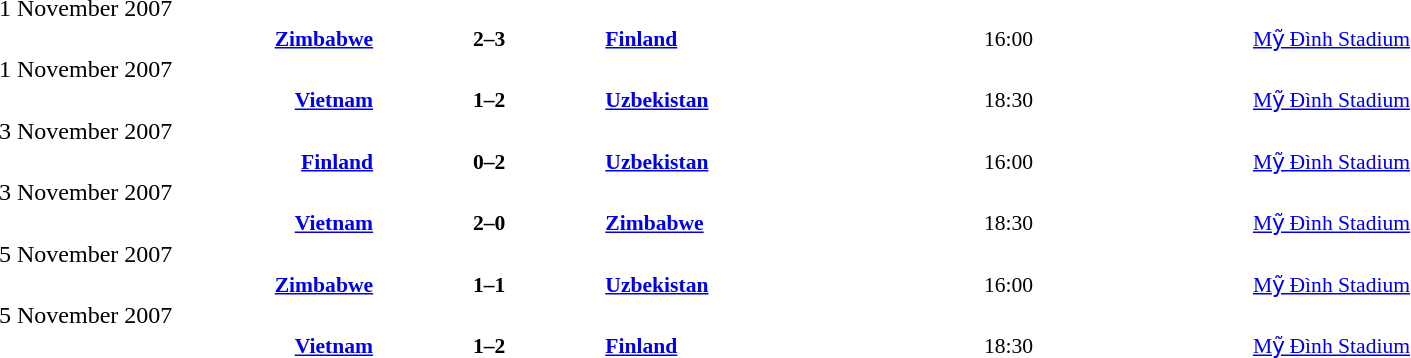<table width=100% cellspacing=1>
<tr>
<th width=20%></th>
<th width=12%></th>
<th width=20%></th>
<th></th>
<th width=33%></th>
</tr>
<tr>
<td>1 November 2007</td>
</tr>
<tr style=font-size:90%>
<td align=right><strong><a href='#'>Zimbabwe</a></strong> </td>
<td align=center><strong>2–3</strong></td>
<td> <strong><a href='#'>Finland</a></strong></td>
<td>16:00</td>
<td><a href='#'>Mỹ Đình Stadium</a></td>
<td><em></em></td>
</tr>
<tr>
<td>1 November 2007</td>
</tr>
<tr style=font-size:90%>
<td align=right><strong><a href='#'>Vietnam</a></strong> </td>
<td align=center><strong>1–2</strong></td>
<td> <strong><a href='#'>Uzbekistan</a></strong></td>
<td>18:30</td>
<td><a href='#'>Mỹ Đình Stadium</a></td>
<td><em></em></td>
</tr>
<tr>
<td>3 November 2007</td>
</tr>
<tr style=font-size:90%>
<td align=right><strong><a href='#'>Finland</a></strong> </td>
<td align=center><strong>0–2</strong></td>
<td> <strong><a href='#'>Uzbekistan</a></strong></td>
<td>16:00</td>
<td><a href='#'>Mỹ Đình Stadium</a></td>
<td><em></em></td>
</tr>
<tr>
<td>3 November 2007</td>
</tr>
<tr style=font-size:90%>
<td align=right><strong><a href='#'>Vietnam</a></strong> </td>
<td align=center><strong>2–0</strong></td>
<td> <strong><a href='#'>Zimbabwe</a></strong></td>
<td>18:30</td>
<td><a href='#'>Mỹ Đình Stadium</a></td>
<td><em></em></td>
</tr>
<tr>
<td>5 November 2007</td>
</tr>
<tr style=font-size:90%>
<td align=right><strong><a href='#'>Zimbabwe</a></strong> </td>
<td align=center><strong>1–1</strong></td>
<td> <strong><a href='#'>Uzbekistan</a></strong></td>
<td>16:00</td>
<td><a href='#'>Mỹ Đình Stadium</a></td>
<td><em></em></td>
</tr>
<tr>
<td>5 November 2007</td>
</tr>
<tr style=font-size:90%>
<td align=right><strong><a href='#'>Vietnam</a></strong> </td>
<td align=center><strong>1–2</strong></td>
<td> <strong><a href='#'>Finland</a></strong></td>
<td>18:30</td>
<td><a href='#'>Mỹ Đình Stadium</a></td>
<td><em></em></td>
</tr>
</table>
